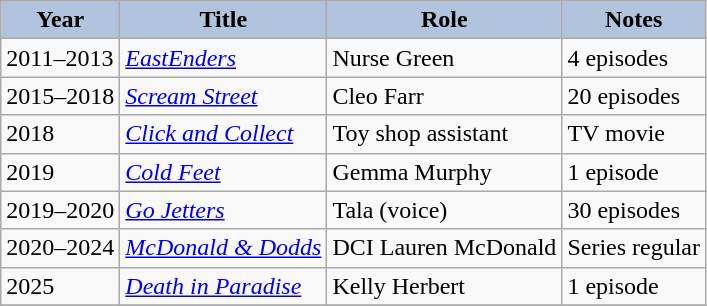<table class="wikitable" ;>
<tr style="text-align:center;">
<th style="background:#B0C4DE;">Year</th>
<th style="background:#B0C4DE;">Title</th>
<th style="background:#B0C4DE;">Role</th>
<th style="background:#B0C4DE;">Notes</th>
</tr>
<tr>
<td>2011–2013</td>
<td><em><a href='#'>EastEnders</a></em></td>
<td>Nurse Green</td>
<td>4 episodes</td>
</tr>
<tr>
<td>2015–2018</td>
<td><em><a href='#'>Scream Street</a></em></td>
<td>Cleo Farr</td>
<td>20 episodes</td>
</tr>
<tr>
<td>2018</td>
<td><em><a href='#'>Click and Collect</a></em></td>
<td>Toy shop assistant</td>
<td>TV movie</td>
</tr>
<tr>
<td>2019</td>
<td><em><a href='#'>Cold Feet</a></em></td>
<td>Gemma Murphy</td>
<td>1 episode</td>
</tr>
<tr>
<td>2019–2020</td>
<td><em><a href='#'>Go Jetters</a></em></td>
<td>Tala (voice)</td>
<td>30 episodes</td>
</tr>
<tr>
<td>2020–2024</td>
<td><em><a href='#'>McDonald & Dodds</a></em></td>
<td>DCI Lauren McDonald</td>
<td>Series regular</td>
</tr>
<tr>
<td>2025</td>
<td><em><a href='#'>Death in Paradise</a></em></td>
<td>Kelly Herbert</td>
<td>1 episode</td>
</tr>
<tr>
</tr>
</table>
